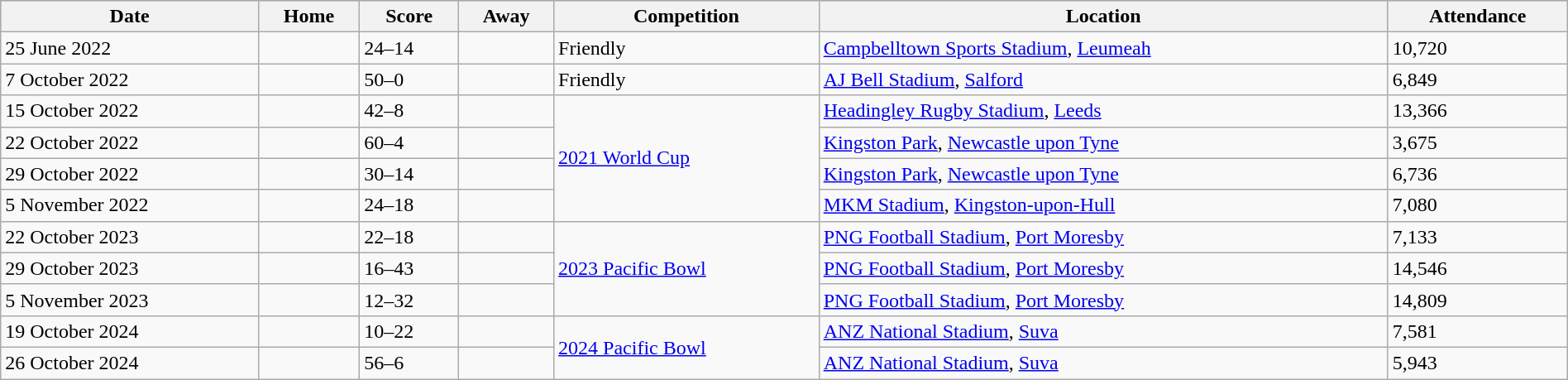<table class="wikitable" width=100%>
<tr bgcolor=#bdb76b>
<th>Date</th>
<th>Home</th>
<th>Score</th>
<th>Away</th>
<th>Competition</th>
<th>Location</th>
<th>Attendance</th>
</tr>
<tr>
<td>25 June 2022</td>
<td></td>
<td>24–14</td>
<td></td>
<td>Friendly</td>
<td> <a href='#'>Campbelltown Sports Stadium</a>, <a href='#'>Leumeah</a></td>
<td>10,720</td>
</tr>
<tr>
<td>7 October 2022</td>
<td></td>
<td>50–0</td>
<td></td>
<td>Friendly</td>
<td> <a href='#'>AJ Bell Stadium</a>, <a href='#'>Salford</a></td>
<td>6,849</td>
</tr>
<tr>
<td>15 October 2022</td>
<td></td>
<td>42–8</td>
<td></td>
<td rowspan="4"><a href='#'>2021 World Cup</a></td>
<td> <a href='#'>Headingley Rugby Stadium</a>, <a href='#'>Leeds</a></td>
<td>13,366</td>
</tr>
<tr>
<td>22 October 2022</td>
<td></td>
<td>60–4</td>
<td></td>
<td> <a href='#'>Kingston Park</a>, <a href='#'>Newcastle upon Tyne</a></td>
<td>3,675</td>
</tr>
<tr>
<td>29 October 2022</td>
<td></td>
<td>30–14</td>
<td></td>
<td> <a href='#'>Kingston Park</a>, <a href='#'>Newcastle upon Tyne</a></td>
<td>6,736</td>
</tr>
<tr>
<td>5 November 2022</td>
<td></td>
<td>24–18</td>
<td></td>
<td> <a href='#'>MKM Stadium</a>, <a href='#'>Kingston-upon-Hull</a></td>
<td>7,080</td>
</tr>
<tr>
<td>22 October 2023</td>
<td></td>
<td>22–18</td>
<td></td>
<td rowspan="3"><a href='#'>2023 Pacific Bowl</a></td>
<td> <a href='#'>PNG Football Stadium</a>, <a href='#'>Port Moresby</a></td>
<td>7,133</td>
</tr>
<tr>
<td>29 October 2023</td>
<td></td>
<td>16–43</td>
<td></td>
<td> <a href='#'>PNG Football Stadium</a>, <a href='#'>Port Moresby</a></td>
<td>14,546</td>
</tr>
<tr>
<td>5 November 2023</td>
<td></td>
<td>12–32</td>
<td></td>
<td> <a href='#'>PNG Football Stadium</a>, <a href='#'>Port Moresby</a></td>
<td>14,809</td>
</tr>
<tr>
<td>19 October 2024</td>
<td></td>
<td>10–22</td>
<td></td>
<td rowspan="2"><a href='#'>2024 Pacific Bowl</a></td>
<td> <a href='#'>ANZ National Stadium</a>, <a href='#'>Suva</a></td>
<td>7,581</td>
</tr>
<tr>
<td>26 October 2024</td>
<td></td>
<td>56–6</td>
<td></td>
<td> <a href='#'>ANZ National Stadium</a>, <a href='#'>Suva</a></td>
<td>5,943</td>
</tr>
</table>
